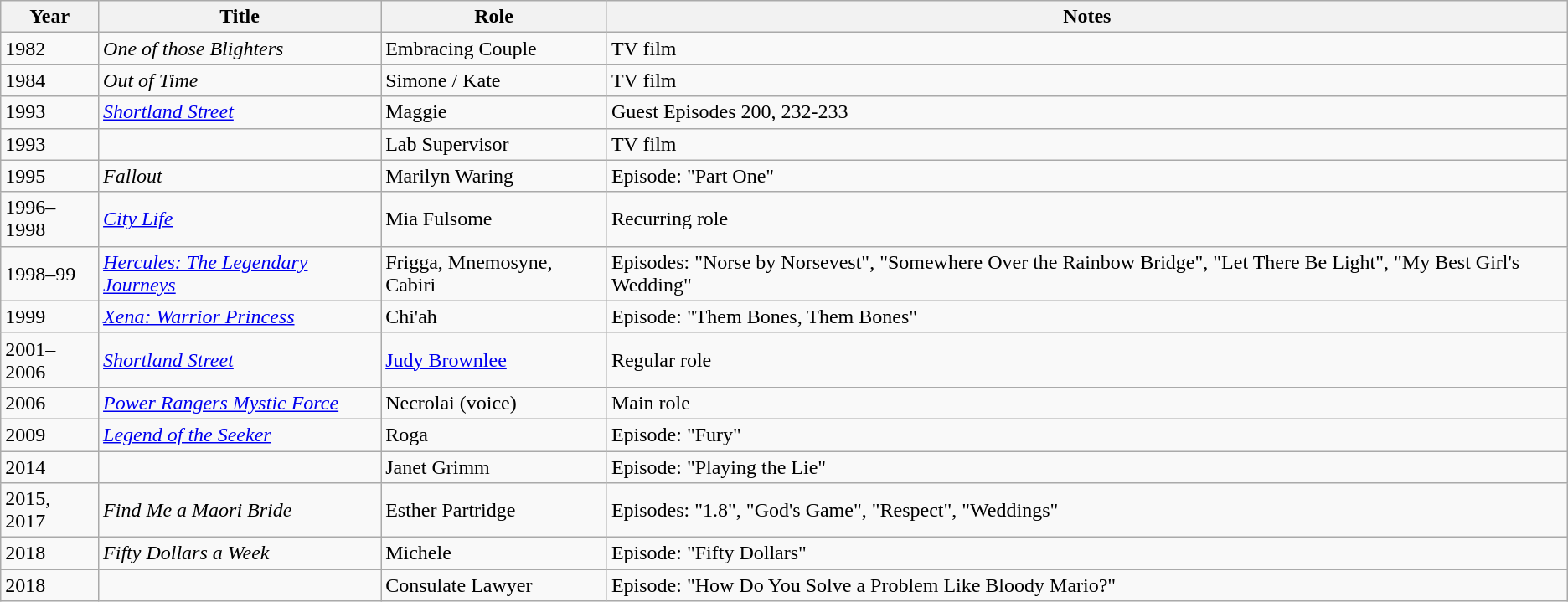<table class="wikitable sortable">
<tr>
<th>Year</th>
<th>Title</th>
<th>Role</th>
<th class="unsortable">Notes</th>
</tr>
<tr>
<td>1982</td>
<td><em>One of those Blighters</em></td>
<td>Embracing Couple</td>
<td>TV film</td>
</tr>
<tr>
<td>1984</td>
<td><em>Out of Time</em></td>
<td>Simone / Kate</td>
<td>TV film</td>
</tr>
<tr>
<td>1993</td>
<td><em><a href='#'>Shortland Street</a></em></td>
<td>Maggie</td>
<td>Guest Episodes 200, 232-233</td>
</tr>
<tr>
<td>1993</td>
<td><em></em></td>
<td>Lab Supervisor</td>
<td>TV film</td>
</tr>
<tr>
<td>1995</td>
<td><em>Fallout</em></td>
<td>Marilyn Waring</td>
<td>Episode: "Part One"</td>
</tr>
<tr>
<td>1996–1998</td>
<td><em><a href='#'>City Life</a></em></td>
<td>Mia Fulsome</td>
<td>Recurring role</td>
</tr>
<tr>
<td>1998–99</td>
<td><em><a href='#'>Hercules: The Legendary Journeys</a></em></td>
<td>Frigga, Mnemosyne, Cabiri</td>
<td>Episodes: "Norse by Norsevest", "Somewhere Over the Rainbow Bridge", "Let There Be Light", "My Best Girl's Wedding"</td>
</tr>
<tr>
<td>1999</td>
<td><em><a href='#'>Xena: Warrior Princess</a></em></td>
<td>Chi'ah</td>
<td>Episode: "Them Bones, Them Bones"</td>
</tr>
<tr>
<td>2001–2006</td>
<td><em><a href='#'>Shortland Street</a></em></td>
<td><a href='#'>Judy Brownlee</a></td>
<td>Regular role</td>
</tr>
<tr>
<td>2006</td>
<td><em><a href='#'>Power Rangers Mystic Force</a></em></td>
<td>Necrolai (voice)</td>
<td>Main role</td>
</tr>
<tr>
<td>2009</td>
<td><em><a href='#'>Legend of the Seeker</a></em></td>
<td>Roga</td>
<td>Episode: "Fury"</td>
</tr>
<tr>
<td>2014</td>
<td><em></em></td>
<td>Janet Grimm</td>
<td>Episode: "Playing the Lie"</td>
</tr>
<tr>
<td>2015, 2017</td>
<td><em>Find Me a Maori Bride</em></td>
<td>Esther Partridge</td>
<td>Episodes: "1.8", "God's Game", "Respect", "Weddings"</td>
</tr>
<tr>
<td>2018</td>
<td><em>Fifty Dollars a Week</em></td>
<td>Michele</td>
<td>Episode: "Fifty Dollars"</td>
</tr>
<tr>
<td>2018</td>
<td><em></em></td>
<td>Consulate Lawyer</td>
<td>Episode: "How Do You Solve a Problem Like Bloody Mario?"</td>
</tr>
</table>
